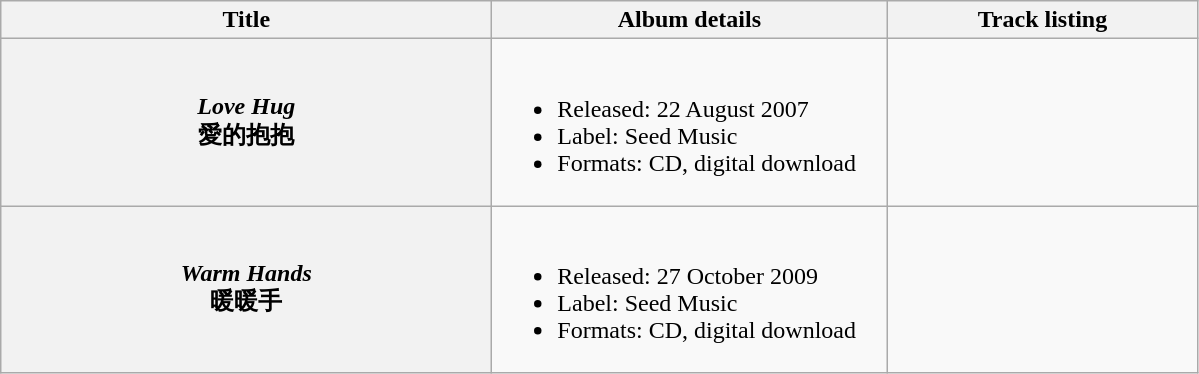<table class="wikitable plainrowheaders" style="text-align:center;">
<tr>
<th style="width:20em;">Title</th>
<th style="width:16em;">Album details</th>
<th style="width:200px;">Track listing</th>
</tr>
<tr>
<th scope="row"><em>Love Hug</em> <br>愛的抱抱</th>
<td align="left"><br><ul><li>Released: 22 August 2007</li><li>Label: Seed Music</li><li>Formats: CD, digital download</li></ul></td>
<td align="center"></td>
</tr>
<tr>
<th scope="row"><em>Warm Hands</em> <br>暖暖手</th>
<td align="left"><br><ul><li>Released: 27 October 2009</li><li>Label: Seed Music</li><li>Formats: CD, digital download</li></ul></td>
<td align="center"></td>
</tr>
</table>
